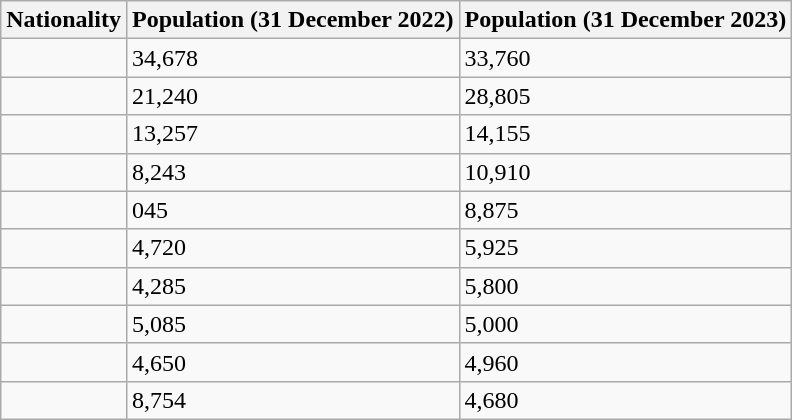<table class="wikitable">
<tr>
<th>Nationality</th>
<th>Population (31 December 2022)</th>
<th>Population (31 December 2023)</th>
</tr>
<tr>
<td></td>
<td>34,678</td>
<td>33,760</td>
</tr>
<tr>
<td></td>
<td>21,240</td>
<td>28,805</td>
</tr>
<tr>
<td></td>
<td>13,257</td>
<td>14,155</td>
</tr>
<tr>
<td></td>
<td>8,243</td>
<td>10,910</td>
</tr>
<tr>
<td></td>
<td>045</td>
<td>8,875</td>
</tr>
<tr>
<td></td>
<td>4,720</td>
<td>5,925</td>
</tr>
<tr>
<td></td>
<td>4,285</td>
<td>5,800</td>
</tr>
<tr>
<td></td>
<td>5,085</td>
<td>5,000</td>
</tr>
<tr>
<td></td>
<td>4,650</td>
<td>4,960</td>
</tr>
<tr>
<td></td>
<td>8,754</td>
<td>4,680</td>
</tr>
</table>
